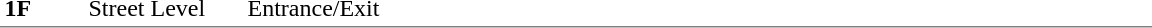<table table border=0 cellspacing=0 cellpadding=3>
<tr>
<td style="border-bottom:solid 1px gray;" width=50 rowspan=10 valign=top><strong>1F</strong></td>
</tr>
<tr>
<td style="border-bottom:solid 1px gray;" width=100 rowspan=2 valign=top>Street Level</td>
<td style="border-bottom:solid 1px gray;" width=600 rowspan=2 valign=top>Entrance/Exit</td>
</tr>
</table>
